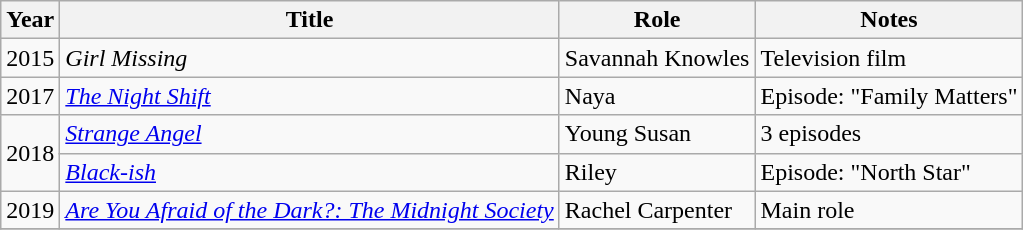<table class="wikitable sortable">
<tr>
<th>Year</th>
<th>Title</th>
<th>Role</th>
<th class="unsortable">Notes</th>
</tr>
<tr>
<td>2015</td>
<td><em>Girl Missing</em></td>
<td>Savannah Knowles</td>
<td>Television film</td>
</tr>
<tr>
<td>2017</td>
<td><em><a href='#'>The Night Shift</a></em></td>
<td>Naya</td>
<td>Episode: "Family Matters"</td>
</tr>
<tr>
<td rowspan="2">2018</td>
<td><em><a href='#'>Strange Angel</a></em></td>
<td>Young Susan</td>
<td>3 episodes</td>
</tr>
<tr>
<td><em><a href='#'>Black-ish</a></em></td>
<td>Riley</td>
<td>Episode: "North Star"</td>
</tr>
<tr>
<td>2019</td>
<td><em><a href='#'>Are You Afraid of the Dark?: The Midnight Society</a></em></td>
<td>Rachel Carpenter</td>
<td>Main role</td>
</tr>
<tr>
</tr>
</table>
